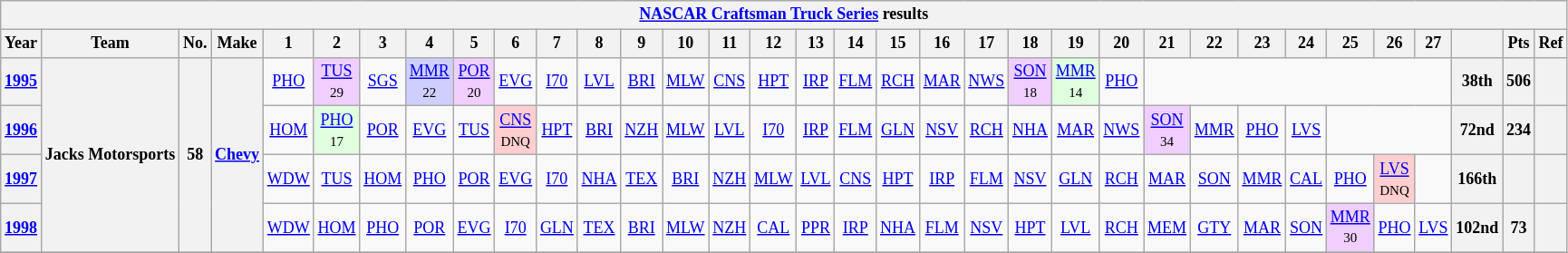<table class="wikitable" style="text-align:center; font-size:75%">
<tr>
<th colspan=45><a href='#'>NASCAR Craftsman Truck Series</a> results</th>
</tr>
<tr>
<th>Year</th>
<th>Team</th>
<th>No.</th>
<th>Make</th>
<th>1</th>
<th>2</th>
<th>3</th>
<th>4</th>
<th>5</th>
<th>6</th>
<th>7</th>
<th>8</th>
<th>9</th>
<th>10</th>
<th>11</th>
<th>12</th>
<th>13</th>
<th>14</th>
<th>15</th>
<th>16</th>
<th>17</th>
<th>18</th>
<th>19</th>
<th>20</th>
<th>21</th>
<th>22</th>
<th>23</th>
<th>24</th>
<th>25</th>
<th>26</th>
<th>27</th>
<th></th>
<th>Pts</th>
<th>Ref</th>
</tr>
<tr>
<th><a href='#'>1995</a></th>
<th rowspan=4>Jacks Motorsports</th>
<th rowspan=4>58</th>
<th rowspan=4><a href='#'>Chevy</a></th>
<td><a href='#'>PHO</a></td>
<td style="background:#EFCFFF;"><a href='#'>TUS</a><br><small>29</small></td>
<td><a href='#'>SGS</a></td>
<td style="background:#CFCFFF;"><a href='#'>MMR</a><br><small>22</small></td>
<td style="background:#EFCFFF;"><a href='#'>POR</a><br><small>20</small></td>
<td><a href='#'>EVG</a></td>
<td><a href='#'>I70</a></td>
<td><a href='#'>LVL</a></td>
<td><a href='#'>BRI</a></td>
<td><a href='#'>MLW</a></td>
<td><a href='#'>CNS</a></td>
<td><a href='#'>HPT</a></td>
<td><a href='#'>IRP</a></td>
<td><a href='#'>FLM</a></td>
<td><a href='#'>RCH</a></td>
<td><a href='#'>MAR</a></td>
<td><a href='#'>NWS</a></td>
<td style="background:#EFCFFF;"><a href='#'>SON</a><br><small>18</small></td>
<td style="background:#DFFFDF;"><a href='#'>MMR</a><br><small>14</small></td>
<td><a href='#'>PHO</a></td>
<td colspan=7></td>
<th>38th</th>
<th>506</th>
<th></th>
</tr>
<tr>
<th><a href='#'>1996</a></th>
<td><a href='#'>HOM</a></td>
<td style="background:#DFFFDF;"><a href='#'>PHO</a><br><small>17</small></td>
<td><a href='#'>POR</a></td>
<td><a href='#'>EVG</a></td>
<td><a href='#'>TUS</a></td>
<td style="background:#FFCFCF;"><a href='#'>CNS</a><br><small>DNQ</small></td>
<td><a href='#'>HPT</a></td>
<td><a href='#'>BRI</a></td>
<td><a href='#'>NZH</a></td>
<td><a href='#'>MLW</a></td>
<td><a href='#'>LVL</a></td>
<td><a href='#'>I70</a></td>
<td><a href='#'>IRP</a></td>
<td><a href='#'>FLM</a></td>
<td><a href='#'>GLN</a></td>
<td><a href='#'>NSV</a></td>
<td><a href='#'>RCH</a></td>
<td><a href='#'>NHA</a></td>
<td><a href='#'>MAR</a></td>
<td><a href='#'>NWS</a></td>
<td style="background:#EFCFFF;"><a href='#'>SON</a><br><small>34</small></td>
<td><a href='#'>MMR</a></td>
<td><a href='#'>PHO</a></td>
<td><a href='#'>LVS</a></td>
<td colspan=3></td>
<th>72nd</th>
<th>234</th>
<th></th>
</tr>
<tr>
<th><a href='#'>1997</a></th>
<td><a href='#'>WDW</a></td>
<td><a href='#'>TUS</a></td>
<td><a href='#'>HOM</a></td>
<td><a href='#'>PHO</a></td>
<td><a href='#'>POR</a></td>
<td><a href='#'>EVG</a></td>
<td><a href='#'>I70</a></td>
<td><a href='#'>NHA</a></td>
<td><a href='#'>TEX</a></td>
<td><a href='#'>BRI</a></td>
<td><a href='#'>NZH</a></td>
<td><a href='#'>MLW</a></td>
<td><a href='#'>LVL</a></td>
<td><a href='#'>CNS</a></td>
<td><a href='#'>HPT</a></td>
<td><a href='#'>IRP</a></td>
<td><a href='#'>FLM</a></td>
<td><a href='#'>NSV</a></td>
<td><a href='#'>GLN</a></td>
<td><a href='#'>RCH</a></td>
<td><a href='#'>MAR</a></td>
<td><a href='#'>SON</a></td>
<td><a href='#'>MMR</a></td>
<td><a href='#'>CAL</a></td>
<td><a href='#'>PHO</a></td>
<td style="background:#FFCFCF;"><a href='#'>LVS</a><br><small>DNQ</small></td>
<td></td>
<th>166th</th>
<th></th>
<th></th>
</tr>
<tr>
<th><a href='#'>1998</a></th>
<td><a href='#'>WDW</a></td>
<td><a href='#'>HOM</a></td>
<td><a href='#'>PHO</a></td>
<td><a href='#'>POR</a></td>
<td><a href='#'>EVG</a></td>
<td><a href='#'>I70</a></td>
<td><a href='#'>GLN</a></td>
<td><a href='#'>TEX</a></td>
<td><a href='#'>BRI</a></td>
<td><a href='#'>MLW</a></td>
<td><a href='#'>NZH</a></td>
<td><a href='#'>CAL</a></td>
<td><a href='#'>PPR</a></td>
<td><a href='#'>IRP</a></td>
<td><a href='#'>NHA</a></td>
<td><a href='#'>FLM</a></td>
<td><a href='#'>NSV</a></td>
<td><a href='#'>HPT</a></td>
<td><a href='#'>LVL</a></td>
<td><a href='#'>RCH</a></td>
<td><a href='#'>MEM</a></td>
<td><a href='#'>GTY</a></td>
<td><a href='#'>MAR</a></td>
<td><a href='#'>SON</a></td>
<td style="background:#EFCFFF;"><a href='#'>MMR</a><br><small>30</small></td>
<td><a href='#'>PHO</a></td>
<td><a href='#'>LVS</a></td>
<th>102nd</th>
<th>73</th>
<th></th>
</tr>
<tr>
</tr>
</table>
